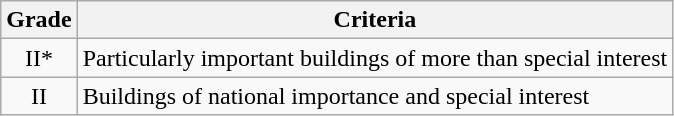<table class="wikitable">
<tr>
<th>Grade</th>
<th>Criteria</th>
</tr>
<tr>
<td align="center" >II*</td>
<td>Particularly important buildings of more than special interest</td>
</tr>
<tr>
<td align="center" >II</td>
<td>Buildings of national importance and special interest</td>
</tr>
</table>
